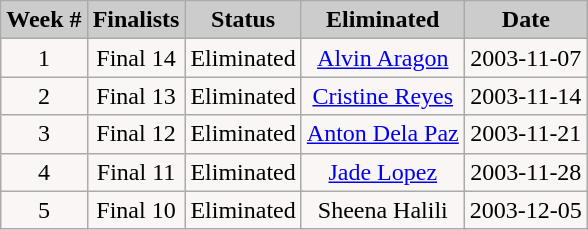<table class="wikitable" align="left">
<tr>
<td colspan="200" bgcolor="CCCCCC" align="Center"><strong>Week #</strong></td>
<td colspan="200" bgcolor="CCCCCC" align="Center"><strong>Finalists</strong></td>
<td colspan="200" bgcolor="CCCCCC" align="Center"><strong>Status</strong></td>
<td colspan="200" bgcolor="CCCCCC" align="Center"><strong>Eliminated</strong></td>
<td colspan="200" bgcolor="CCCCCC" align="Center"><strong>Date</strong></td>
</tr>
<tr>
<td colspan="200" align="center" bgcolor="FAF6F6">1</td>
<td colspan="200" align="center" bgcolor="FAF6F6">Final 14</td>
<td colspan="200" align="center" bgcolor="FAF6F6">Eliminated</td>
<td colspan="200" align="center" bgcolor="FAF6F6"><a href='#'>Alvin Aragon</a></td>
<td colspan="200" align="center" bgcolor="FAF6F6">2003-11-07</td>
</tr>
<tr>
<td colspan="200" align="center" bgcolor="FAF6F6">2</td>
<td colspan="200" align="center" bgcolor="FAF6F6">Final 13</td>
<td colspan="200" align="center" bgcolor="FAF6F6">Eliminated</td>
<td colspan="200" align="center" bgcolor="FAF6F6"><a href='#'>Cristine Reyes</a></td>
<td colspan="200" align="center" bgcolor="FAF6F6">2003-11-14</td>
</tr>
<tr>
<td colspan="200" align="center" bgcolor="FAF6F6">3</td>
<td colspan="200" align="center" bgcolor="FAF6F6">Final 12</td>
<td colspan="200" align="center" bgcolor="FAF6F6">Eliminated</td>
<td colspan="200" align="center" bgcolor="FAF6F6"><a href='#'>Anton Dela Paz</a></td>
<td colspan="200" align="center" bgcolor="FAF6F6">2003-11-21</td>
</tr>
<tr>
<td colspan="200" align="center" bgcolor="FAF6F6">4</td>
<td colspan="200" align="center" bgcolor="FAF6F6">Final 11</td>
<td colspan="200" align="center" bgcolor="FAF6F6">Eliminated</td>
<td colspan="200" align="center" bgcolor="FAF6F6"><a href='#'>Jade Lopez</a></td>
<td colspan="200" align="center" bgcolor="FAF6F6">2003-11-28</td>
</tr>
<tr>
<td colspan="200" align="center" bgcolor="FAF6F6">5</td>
<td colspan="200" align="center" bgcolor="FAF6F6">Final 10</td>
<td colspan="200" align="center" bgcolor="FAF6F6">Eliminated</td>
<td colspan="200" align="center" bgcolor="FAF6F6">Sheena Halili</td>
<td colspan="200" align="center" bgcolor="FAF6F6">2003-12-05</td>
</tr>
</table>
